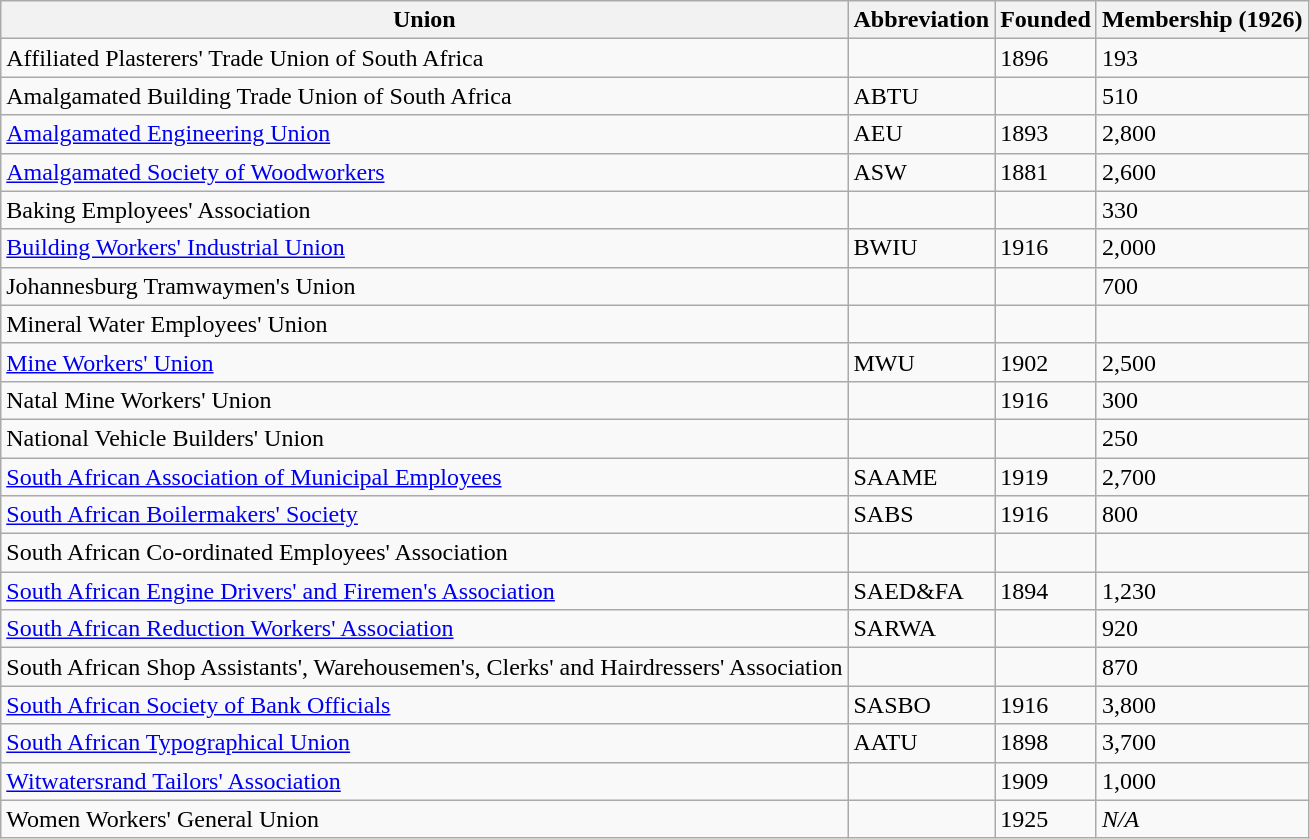<table class="wikitable sortable">
<tr>
<th>Union</th>
<th>Abbreviation</th>
<th>Founded</th>
<th>Membership (1926)</th>
</tr>
<tr>
<td>Affiliated Plasterers' Trade Union of South Africa</td>
<td></td>
<td>1896</td>
<td>193</td>
</tr>
<tr>
<td>Amalgamated Building Trade Union of South Africa</td>
<td>ABTU</td>
<td></td>
<td>510</td>
</tr>
<tr>
<td><a href='#'>Amalgamated Engineering Union</a></td>
<td>AEU</td>
<td>1893</td>
<td>2,800</td>
</tr>
<tr>
<td><a href='#'>Amalgamated Society of Woodworkers</a></td>
<td>ASW</td>
<td>1881</td>
<td>2,600</td>
</tr>
<tr>
<td>Baking Employees' Association</td>
<td></td>
<td></td>
<td>330</td>
</tr>
<tr>
<td><a href='#'>Building Workers' Industrial Union</a></td>
<td>BWIU</td>
<td>1916</td>
<td>2,000</td>
</tr>
<tr>
<td>Johannesburg Tramwaymen's Union</td>
<td></td>
<td></td>
<td>700</td>
</tr>
<tr>
<td>Mineral Water Employees' Union</td>
<td></td>
<td></td>
<td></td>
</tr>
<tr>
<td><a href='#'>Mine Workers' Union</a></td>
<td>MWU</td>
<td>1902</td>
<td>2,500</td>
</tr>
<tr>
<td>Natal Mine Workers' Union</td>
<td></td>
<td>1916</td>
<td>300</td>
</tr>
<tr>
<td>National Vehicle Builders' Union</td>
<td></td>
<td></td>
<td>250</td>
</tr>
<tr>
<td><a href='#'>South African Association of Municipal Employees</a></td>
<td>SAAME</td>
<td>1919</td>
<td>2,700</td>
</tr>
<tr>
<td><a href='#'>South African Boilermakers' Society</a></td>
<td>SABS</td>
<td>1916</td>
<td>800</td>
</tr>
<tr>
<td>South African Co-ordinated Employees' Association</td>
<td></td>
<td></td>
<td></td>
</tr>
<tr>
<td><a href='#'>South African Engine Drivers' and Firemen's Association</a></td>
<td>SAED&FA</td>
<td>1894</td>
<td>1,230</td>
</tr>
<tr>
<td><a href='#'>South African Reduction Workers' Association</a></td>
<td>SARWA</td>
<td></td>
<td>920</td>
</tr>
<tr>
<td>South African Shop Assistants', Warehousemen's, Clerks' and Hairdressers' Association</td>
<td></td>
<td></td>
<td>870</td>
</tr>
<tr>
<td><a href='#'>South African Society of Bank Officials</a></td>
<td>SASBO</td>
<td>1916</td>
<td>3,800</td>
</tr>
<tr>
<td><a href='#'>South African Typographical Union</a></td>
<td>AATU</td>
<td>1898</td>
<td>3,700</td>
</tr>
<tr>
<td><a href='#'>Witwatersrand Tailors' Association</a></td>
<td></td>
<td>1909</td>
<td>1,000</td>
</tr>
<tr>
<td>Women Workers' General Union</td>
<td></td>
<td>1925</td>
<td><em>N/A</em></td>
</tr>
</table>
